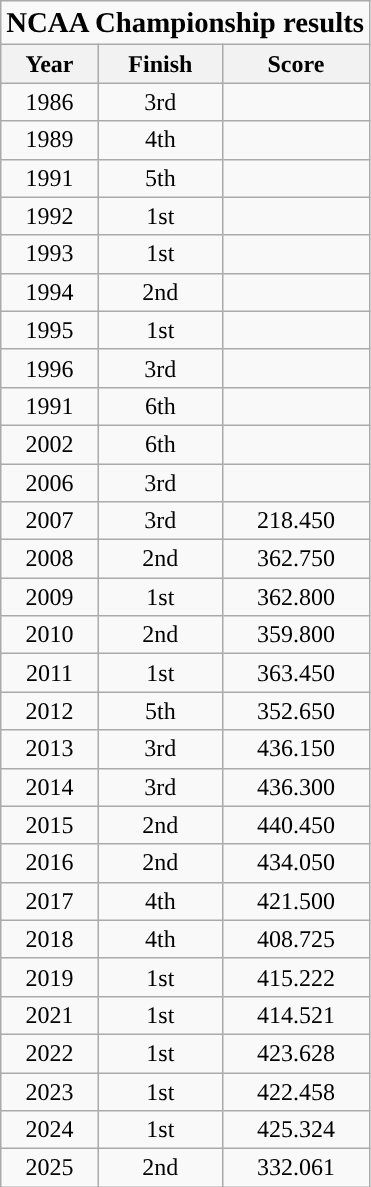<table class="wikitable">
<tr>
<td colspan=3 align=center><big><span><strong>NCAA Championship results</strong></span></big></td>
</tr>
<tr align="center" valign="top">
<th>Year</th>
<th>Finish</th>
<th>Score</th>
</tr>
<tr align="center" valign="top">
<td>1986</td>
<td>3rd</td>
<td></td>
</tr>
<tr align="center" valign="top">
<td>1989</td>
<td>4th</td>
<td></td>
</tr>
<tr align="center" valign="top">
<td>1991</td>
<td>5th</td>
<td></td>
</tr>
<tr align="center" valign="top">
<td>1992</td>
<td>1st</td>
<td></td>
</tr>
<tr align="center" valign="top">
<td>1993</td>
<td>1st</td>
<td></td>
</tr>
<tr align="center" valign="top">
<td>1994</td>
<td>2nd</td>
<td></td>
</tr>
<tr align="center" valign="top">
<td>1995</td>
<td>1st</td>
<td></td>
</tr>
<tr align="center" valign="top">
<td>1996</td>
<td>3rd</td>
<td></td>
</tr>
<tr align="center" valign="top">
<td>1991</td>
<td>6th</td>
<td></td>
</tr>
<tr align="center" valign="top">
<td>2002</td>
<td>6th</td>
<td></td>
</tr>
<tr align="center" valign="top">
<td>2006</td>
<td>3rd</td>
<td></td>
</tr>
<tr align="center" valign="top">
<td>2007</td>
<td>3rd</td>
<td>218.450</td>
</tr>
<tr align="center" valign="top">
<td>2008</td>
<td>2nd</td>
<td>362.750</td>
</tr>
<tr align="center" valign="top">
<td>2009</td>
<td>1st</td>
<td>362.800</td>
</tr>
<tr align="center" valign="top">
<td>2010</td>
<td>2nd</td>
<td>359.800</td>
</tr>
<tr align="center" valign="top">
<td>2011</td>
<td>1st</td>
<td>363.450</td>
</tr>
<tr align="center" valign="top">
<td>2012</td>
<td>5th</td>
<td>352.650</td>
</tr>
<tr align="center" valign="top">
<td>2013</td>
<td>3rd</td>
<td>436.150</td>
</tr>
<tr align="center" valign="top">
<td>2014</td>
<td>3rd</td>
<td>436.300</td>
</tr>
<tr align="center" valign="top">
<td>2015</td>
<td>2nd</td>
<td>440.450</td>
</tr>
<tr align="center" valign="top">
<td>2016</td>
<td>2nd</td>
<td>434.050</td>
</tr>
<tr align="center" valign="top">
<td>2017</td>
<td>4th</td>
<td>421.500</td>
</tr>
<tr align="center" valign="top">
<td>2018</td>
<td>4th</td>
<td>408.725</td>
</tr>
<tr align="center" valign="top">
<td>2019</td>
<td>1st</td>
<td>415.222</td>
</tr>
<tr align="center" valign="top">
<td>2021</td>
<td>1st</td>
<td>414.521</td>
</tr>
<tr align="center" valign="top">
<td>2022</td>
<td>1st</td>
<td>423.628</td>
</tr>
<tr align="center" valign="top">
<td>2023</td>
<td>1st</td>
<td>422.458</td>
</tr>
<tr align="center" valign="top">
<td>2024</td>
<td>1st</td>
<td>425.324</td>
</tr>
<tr align="center" valign="top">
<td>2025</td>
<td>2nd</td>
<td>332.061</td>
</tr>
</table>
